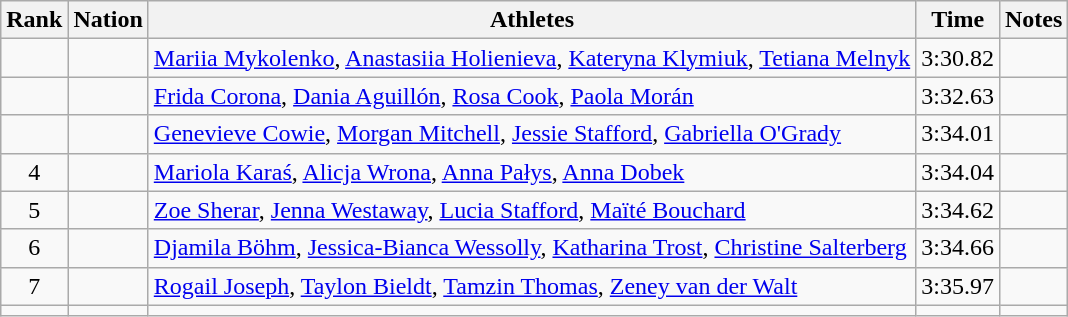<table class="wikitable sortable" style="text-align:center">
<tr>
<th>Rank</th>
<th>Nation</th>
<th>Athletes</th>
<th>Time</th>
<th>Notes</th>
</tr>
<tr>
<td></td>
<td align=left></td>
<td align=left><a href='#'>Mariia Mykolenko</a>, <a href='#'>Anastasiia Holienieva</a>, <a href='#'>Kateryna Klymiuk</a>, <a href='#'>Tetiana Melnyk</a></td>
<td>3:30.82</td>
<td></td>
</tr>
<tr>
<td></td>
<td align=left></td>
<td align=left><a href='#'>Frida Corona</a>, <a href='#'>Dania Aguillón</a>, <a href='#'>Rosa Cook</a>, <a href='#'>Paola Morán</a></td>
<td>3:32.63</td>
<td></td>
</tr>
<tr>
<td></td>
<td align=left></td>
<td align=left><a href='#'>Genevieve Cowie</a>, <a href='#'>Morgan Mitchell</a>, <a href='#'>Jessie Stafford</a>, <a href='#'>Gabriella O'Grady</a></td>
<td>3:34.01</td>
<td></td>
</tr>
<tr>
<td>4</td>
<td align=left></td>
<td align=left><a href='#'>Mariola Karaś</a>, <a href='#'>Alicja Wrona</a>, <a href='#'>Anna Pałys</a>, <a href='#'>Anna Dobek</a></td>
<td>3:34.04</td>
<td></td>
</tr>
<tr>
<td>5</td>
<td align=left></td>
<td align=left><a href='#'>Zoe Sherar</a>, <a href='#'>Jenna Westaway</a>, <a href='#'>Lucia Stafford</a>, <a href='#'>Maïté Bouchard</a></td>
<td>3:34.62</td>
<td></td>
</tr>
<tr>
<td>6</td>
<td align=left></td>
<td align=left><a href='#'>Djamila Böhm</a>, <a href='#'>Jessica-Bianca Wessolly</a>, <a href='#'>Katharina Trost</a>, <a href='#'>Christine Salterberg</a></td>
<td>3:34.66</td>
<td></td>
</tr>
<tr>
<td>7</td>
<td align=left></td>
<td align=left><a href='#'>Rogail Joseph</a>, <a href='#'>Taylon Bieldt</a>, <a href='#'>Tamzin Thomas</a>, <a href='#'>Zeney van der Walt</a></td>
<td>3:35.97</td>
<td></td>
</tr>
<tr>
<td></td>
<td align=left></td>
<td align=left></td>
<td></td>
<td></td>
</tr>
</table>
